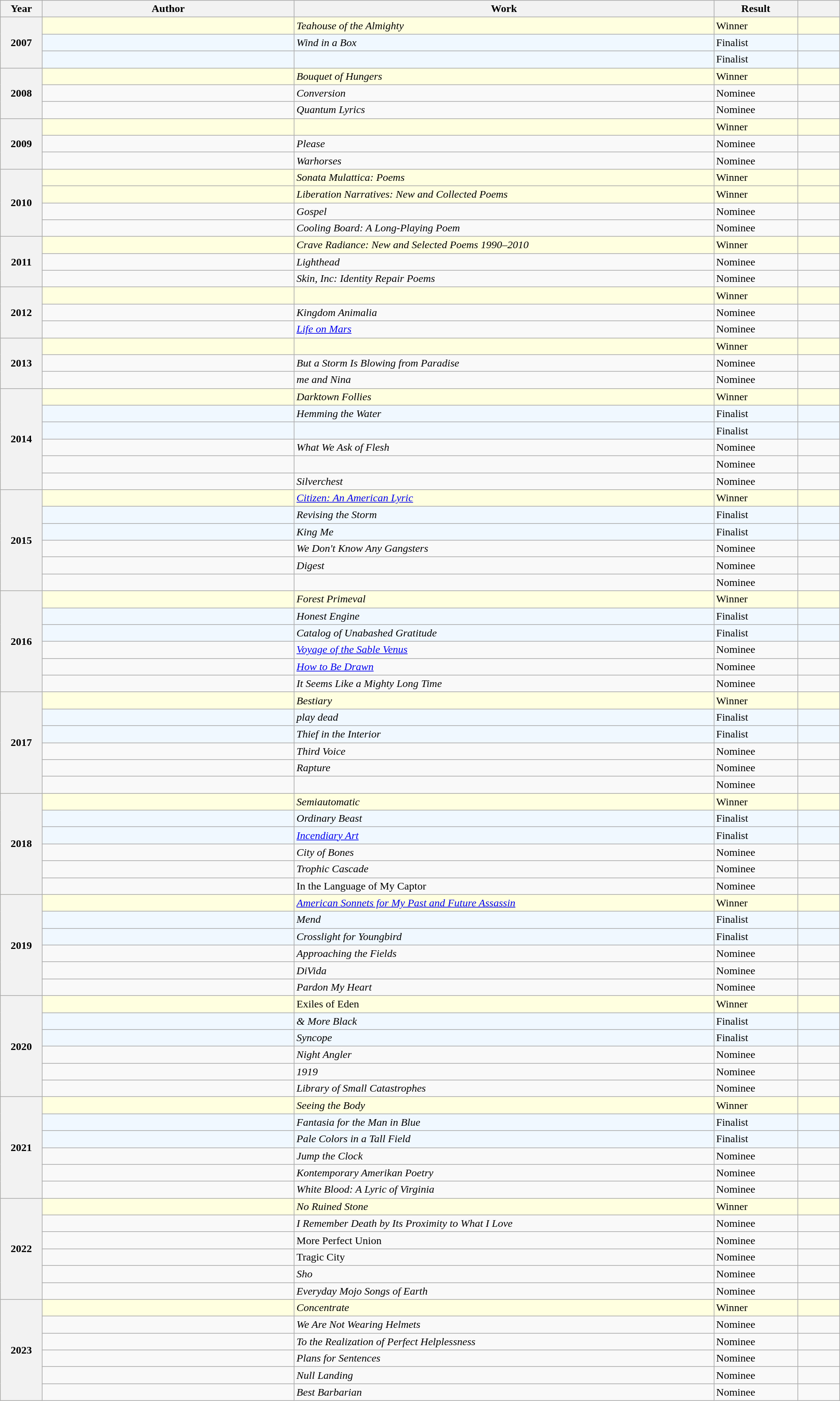<table class="wikitable sortable mw-collapsible" style="width:100%">
<tr>
<th scope="col" width=5%">Year</th>
<th scope="col" width=30%">Author</th>
<th scope="col" width=50%">Work</th>
<th scope="col" width=10%">Result</th>
<th scope="col" width=5%></th>
</tr>
<tr style=background:lightyellow>
<th rowspan="3">2007</th>
<td></td>
<td><em>Teahouse of the Almighty</em></td>
<td>Winner</td>
<td></td>
</tr>
<tr style=background:aliceblue>
<td></td>
<td><em>Wind in a Box</em></td>
<td>Finalist</td>
<td></td>
</tr>
<tr style=background:aliceblue>
<td></td>
<td><em></em></td>
<td>Finalist</td>
<td></td>
</tr>
<tr style=background:lightyellow>
<th rowspan="3">2008</th>
<td></td>
<td><em>Bouquet of Hungers</em></td>
<td>Winner</td>
<td></td>
</tr>
<tr>
<td></td>
<td><em>Conversion</em></td>
<td>Nominee</td>
<td></td>
</tr>
<tr>
<td></td>
<td><em>Quantum Lyrics</em></td>
<td>Nominee</td>
<td></td>
</tr>
<tr style=background:lightyellow>
<th rowspan="3">2009</th>
<td></td>
<td><em></em></td>
<td>Winner</td>
<td></td>
</tr>
<tr>
<td></td>
<td><em>Please</em></td>
<td>Nominee</td>
<td></td>
</tr>
<tr>
<td></td>
<td><em>Warhorses</em></td>
<td>Nominee</td>
<td></td>
</tr>
<tr style=background:lightyellow>
<th rowspan="4">2010</th>
<td></td>
<td><em>Sonata Mulattica: Poems</em></td>
<td>Winner</td>
<td></td>
</tr>
<tr style=background:lightyellow>
<td></td>
<td><em>Liberation Narratives: New and Collected Poems</em></td>
<td>Winner</td>
<td></td>
</tr>
<tr>
<td></td>
<td><em>Gospel</em></td>
<td>Nominee</td>
<td></td>
</tr>
<tr>
<td></td>
<td><em>Cooling Board: A Long-Playing Poem</em></td>
<td>Nominee</td>
<td></td>
</tr>
<tr style=background:lightyellow>
<th rowspan="3">2011</th>
<td></td>
<td><em>Crave Radiance: New and Selected Poems 1990–2010</em></td>
<td>Winner</td>
<td></td>
</tr>
<tr>
<td></td>
<td><em>Lighthead</em></td>
<td>Nominee</td>
<td></td>
</tr>
<tr>
<td></td>
<td><em>Skin, Inc: Identity Repair Poems</em></td>
<td>Nominee</td>
<td></td>
</tr>
<tr style=background:lightyellow>
<th rowspan="3">2012</th>
<td></td>
<td><em></em></td>
<td>Winner</td>
<td></td>
</tr>
<tr>
<td></td>
<td><em>Kingdom Animalia</em></td>
<td>Nominee</td>
<td></td>
</tr>
<tr>
<td></td>
<td><em><a href='#'>Life on Mars</a></em></td>
<td>Nominee</td>
<td></td>
</tr>
<tr style=background:lightyellow>
<th rowspan="3">2013</th>
<td></td>
<td><em></em></td>
<td>Winner</td>
<td></td>
</tr>
<tr>
<td></td>
<td><em>But a Storm Is Blowing from Paradise</em></td>
<td>Nominee</td>
<td></td>
</tr>
<tr>
<td></td>
<td><em>me and Nina</em></td>
<td>Nominee</td>
<td></td>
</tr>
<tr style=background:lightyellow>
<th rowspan="6">2014</th>
<td></td>
<td><em>Darktown Follies</em></td>
<td>Winner</td>
<td></td>
</tr>
<tr style=background:aliceblue>
<td></td>
<td><em>Hemming the Water</em></td>
<td>Finalist</td>
<td></td>
</tr>
<tr style=background:aliceblue>
<td></td>
<td><em></em></td>
<td>Finalist</td>
<td></td>
</tr>
<tr>
<td></td>
<td><em>What We Ask of Flesh</em></td>
<td>Nominee</td>
<td></td>
</tr>
<tr>
<td></td>
<td><em></em></td>
<td>Nominee</td>
<td></td>
</tr>
<tr>
<td></td>
<td><em>Silverchest</em></td>
<td>Nominee</td>
<td></td>
</tr>
<tr style=background:lightyellow>
<th rowspan="6">2015</th>
<td></td>
<td><em><a href='#'>Citizen: An American Lyric</a></em></td>
<td>Winner</td>
<td></td>
</tr>
<tr style=background:aliceblue>
<td></td>
<td><em>Revising the Storm</em></td>
<td>Finalist</td>
<td></td>
</tr>
<tr style=background:aliceblue>
<td></td>
<td><em>King Me</em></td>
<td>Finalist</td>
<td></td>
</tr>
<tr>
<td></td>
<td><em>We Don't Know Any Gangsters</em></td>
<td>Nominee</td>
<td></td>
</tr>
<tr>
<td></td>
<td><em>Digest</em></td>
<td>Nominee</td>
<td></td>
</tr>
<tr>
<td></td>
<td><em></em></td>
<td>Nominee</td>
<td></td>
</tr>
<tr style=background:lightyellow>
<th rowspan="6">2016</th>
<td></td>
<td><em>Forest Primeval</em></td>
<td>Winner</td>
<td></td>
</tr>
<tr style=background:aliceblue>
<td></td>
<td><em>Honest Engine</em></td>
<td>Finalist</td>
<td></td>
</tr>
<tr style=background:aliceblue>
<td></td>
<td><em>Catalog of Unabashed Gratitude</em></td>
<td>Finalist</td>
<td></td>
</tr>
<tr>
<td></td>
<td><em><a href='#'>Voyage of the Sable Venus</a></em></td>
<td>Nominee</td>
<td></td>
</tr>
<tr>
<td></td>
<td><em><a href='#'>How to Be Drawn</a></em></td>
<td>Nominee</td>
<td></td>
</tr>
<tr>
<td></td>
<td><em>It Seems Like a Mighty Long Time</em></td>
<td>Nominee</td>
<td></td>
</tr>
<tr style=background:lightyellow>
<th rowspan="6">2017</th>
<td></td>
<td><em>Bestiary</em></td>
<td>Winner</td>
<td></td>
</tr>
<tr style=background:aliceblue>
<td></td>
<td><em>play dead</em></td>
<td>Finalist</td>
<td></td>
</tr>
<tr style=background:aliceblue>
<td></td>
<td><em>Thief in the Interior</em></td>
<td>Finalist</td>
<td></td>
</tr>
<tr>
<td></td>
<td><em>Third Voice</em></td>
<td>Nominee</td>
<td></td>
</tr>
<tr>
<td></td>
<td><em>Rapture</em></td>
<td>Nominee</td>
<td></td>
</tr>
<tr>
<td></td>
<td><em></em></td>
<td>Nominee</td>
<td></td>
</tr>
<tr style=background:lightyellow>
<th rowspan="6">2018</th>
<td></td>
<td><em>Semiautomatic</em></td>
<td>Winner</td>
<td></td>
</tr>
<tr style=background:aliceblue>
<td></td>
<td><em>Ordinary Beast</em></td>
<td>Finalist</td>
<td></td>
</tr>
<tr style=background:aliceblue>
<td></td>
<td><em><a href='#'>Incendiary Art</a></em></td>
<td>Finalist</td>
<td></td>
</tr>
<tr>
<td></td>
<td><em>City of Bones</em></td>
<td>Nominee</td>
<td></td>
</tr>
<tr>
<td></td>
<td><em>Trophic Cascade</em></td>
<td>Nominee</td>
<td></td>
</tr>
<tr>
<td></td>
<td>In the Language of My Captor</td>
<td>Nominee</td>
<td></td>
</tr>
<tr style=background:lightyellow>
<th rowspan="6">2019</th>
<td></td>
<td><em><a href='#'>American Sonnets for My Past and Future Assassin</a></em></td>
<td>Winner</td>
<td></td>
</tr>
<tr style=background:aliceblue>
<td></td>
<td><em>Mend</em></td>
<td>Finalist</td>
<td></td>
</tr>
<tr style=background:aliceblue>
<td></td>
<td><em>Crosslight for Youngbird</em></td>
<td>Finalist</td>
<td></td>
</tr>
<tr>
<td></td>
<td><em>Approaching the Fields</em></td>
<td>Nominee</td>
<td></td>
</tr>
<tr>
<td></td>
<td><em>DiVida</em></td>
<td>Nominee</td>
<td></td>
</tr>
<tr>
<td></td>
<td><em>Pardon My Heart</em></td>
<td>Nominee</td>
<td></td>
</tr>
<tr style=background:lightyellow>
<th rowspan="6">2020</th>
<td></td>
<td>Exiles of Eden</td>
<td>Winner</td>
<td></td>
</tr>
<tr style=background:aliceblue>
<td></td>
<td><em>& More Black</em></td>
<td>Finalist</td>
<td></td>
</tr>
<tr style=background:aliceblue>
<td></td>
<td><em>Syncope</em></td>
<td>Finalist</td>
<td></td>
</tr>
<tr>
<td></td>
<td><em>Night Angler</em></td>
<td>Nominee</td>
<td></td>
</tr>
<tr>
<td></td>
<td><em>1919</em></td>
<td>Nominee</td>
<td></td>
</tr>
<tr>
<td></td>
<td><em>Library of Small Catastrophes</em></td>
<td>Nominee</td>
<td></td>
</tr>
<tr style=background:lightyellow>
<th rowspan="6">2021</th>
<td></td>
<td><em>Seeing the Body</em></td>
<td>Winner</td>
<td></td>
</tr>
<tr style=background:aliceblue>
<td></td>
<td><em>Fantasia for the Man in Blue</em></td>
<td>Finalist</td>
<td></td>
</tr>
<tr style=background:aliceblue>
<td></td>
<td><em>Pale Colors in a Tall Field</em></td>
<td>Finalist</td>
<td></td>
</tr>
<tr>
<td></td>
<td><em>Jump the Clock</em></td>
<td>Nominee</td>
<td></td>
</tr>
<tr>
<td></td>
<td><em>Kontemporary Amerikan Poetry</em></td>
<td>Nominee</td>
<td></td>
</tr>
<tr>
<td></td>
<td><em>White Blood: A Lyric of Virginia</em></td>
<td>Nominee</td>
<td></td>
</tr>
<tr style=background:lightyellow>
<th rowspan="6">2022</th>
<td></td>
<td><em>No Ruined Stone</em></td>
<td>Winner</td>
<td></td>
</tr>
<tr>
<td></td>
<td><em>I Remember Death by Its Proximity to What I Love</em></td>
<td>Nominee</td>
<td></td>
</tr>
<tr>
<td></td>
<td>More Perfect Union</td>
<td>Nominee</td>
<td></td>
</tr>
<tr>
<td></td>
<td>Tragic City</td>
<td>Nominee</td>
<td></td>
</tr>
<tr>
<td></td>
<td><em>Sho</em></td>
<td>Nominee</td>
<td></td>
</tr>
<tr>
<td></td>
<td><em>Everyday Mojo Songs of Earth</em></td>
<td>Nominee</td>
<td></td>
</tr>
<tr style="background:lightyellow">
<th rowspan="6">2023</th>
<td></td>
<td><em>Concentrate</em></td>
<td>Winner</td>
<td></td>
</tr>
<tr>
<td></td>
<td><em>We Are Not Wearing Helmets</em></td>
<td>Nominee</td>
<td></td>
</tr>
<tr>
<td></td>
<td><em>To the Realization of Perfect Helplessness</em></td>
<td>Nominee</td>
<td></td>
</tr>
<tr>
<td></td>
<td><em>Plans for Sentences</em></td>
<td>Nominee</td>
<td></td>
</tr>
<tr>
<td></td>
<td><em>Null Landing</em></td>
<td>Nominee</td>
<td></td>
</tr>
<tr>
<td></td>
<td><em>Best Barbarian</em></td>
<td>Nominee</td>
<td></td>
</tr>
</table>
